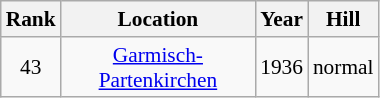<table width=20% style="font-size: 89%; text-align: center" class=wikitable>
<tr>
<th>Rank</th>
<th>Location</th>
<th>Year</th>
<th>Hill</th>
</tr>
<tr>
<td>43</td>
<td> <a href='#'>Garmisch-Partenkirchen</a></td>
<td>1936</td>
<td>normal</td>
</tr>
</table>
